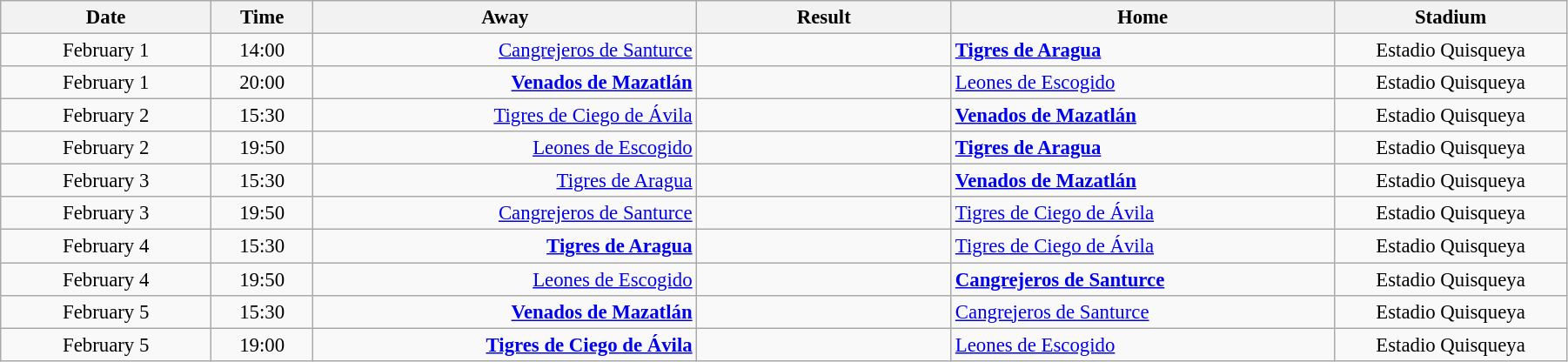<table class="wikitable" style="font-size:95%; text-align: center; width: 95%;">
<tr>
<th width="90">Date</th>
<th width="40">Time</th>
<th width="170">Away</th>
<th width="110">Result</th>
<th width="170">Home</th>
<th width="100">Stadium</th>
</tr>
<tr align=center>
<td>February 1</td>
<td>14:00</td>
<td align=right><a href='#'>Cangrejeros de Santurce</a> </td>
<td></td>
<td align=left><strong> <a href='#'>Tigres de Aragua</a></strong></td>
<td>Estadio Quisqueya</td>
</tr>
<tr align=center>
<td>February 1</td>
<td>20:00</td>
<td align="right"><strong><a href='#'>Venados de Mazatlán</a> </strong></td>
<td></td>
<td align=left> <a href='#'>Leones de Escogido</a></td>
<td>Estadio Quisqueya</td>
</tr>
<tr align=center>
<td>February 2</td>
<td>15:30</td>
<td align=right><a href='#'>Tigres de Ciego de Ávila</a> </td>
<td></td>
<td align=left> <strong><a href='#'>Venados de Mazatlán</a></strong></td>
<td>Estadio Quisqueya</td>
</tr>
<tr align=center>
<td>February 2</td>
<td>19:50</td>
<td align=right><a href='#'>Leones de Escogido</a> </td>
<td></td>
<td align=left> <strong><a href='#'>Tigres de Aragua</a></strong></td>
<td>Estadio Quisqueya</td>
</tr>
<tr align=center>
<td>February 3</td>
<td>15:30</td>
<td align="right"><a href='#'>Tigres de Aragua</a> </td>
<td></td>
<td align="left"> <strong><a href='#'>Venados de Mazatlán</a></strong></td>
<td>Estadio Quisqueya</td>
</tr>
<tr align=center>
<td>February 3</td>
<td>19:50</td>
<td align=right><a href='#'>Cangrejeros de Santurce</a> </td>
<td></td>
<td align=left> <a href='#'>Tigres de Ciego de Ávila</a></td>
<td>Estadio Quisqueya</td>
</tr>
<tr align=center>
<td>February 4</td>
<td>15:30</td>
<td align=right><strong><a href='#'>Tigres de Aragua</a></strong> </td>
<td></td>
<td align="left"> <a href='#'>Tigres de Ciego de Ávila</a></td>
<td>Estadio Quisqueya</td>
</tr>
<tr align=center>
<td>February 4</td>
<td>19:50</td>
<td align=right><a href='#'>Leones de Escogido</a> </td>
<td></td>
<td align=left> <strong><a href='#'>Cangrejeros de Santurce</a></strong></td>
<td>Estadio Quisqueya</td>
</tr>
<tr align=center>
<td>February 5</td>
<td>15:30</td>
<td align=right><strong><a href='#'>Venados de Mazatlán</a></strong> </td>
<td></td>
<td align=left> <a href='#'>Cangrejeros de Santurce</a></td>
<td>Estadio Quisqueya</td>
</tr>
<tr align=center>
<td>February 5</td>
<td>19:00</td>
<td align=right><strong><a href='#'>Tigres de Ciego de Ávila</a></strong> </td>
<td></td>
<td align=left> <a href='#'>Leones de Escogido</a></td>
<td>Estadio Quisqueya</td>
</tr>
</table>
